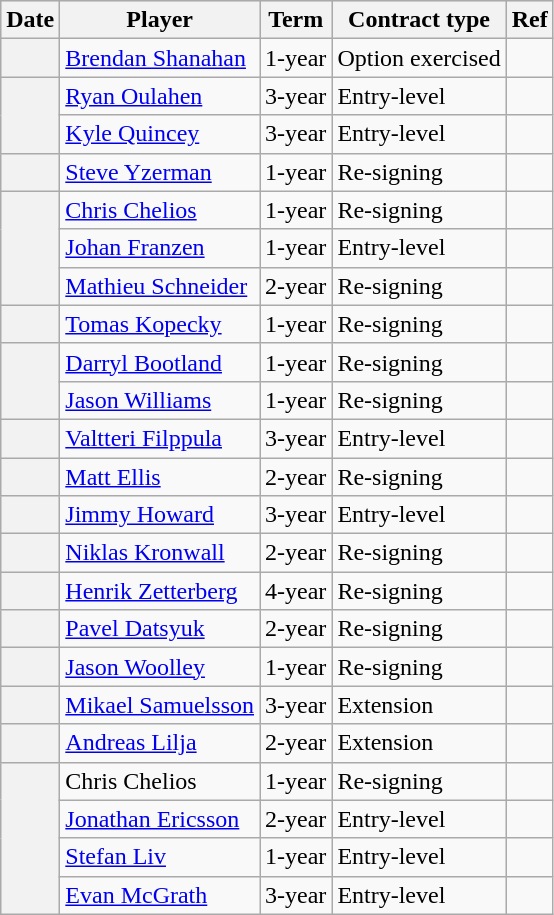<table class="wikitable plainrowheaders">
<tr style="background:#ddd; text-align:center;">
<th>Date</th>
<th>Player</th>
<th>Term</th>
<th>Contract type</th>
<th>Ref</th>
</tr>
<tr>
<th scope="row"></th>
<td><a href='#'>Brendan Shanahan</a></td>
<td>1-year</td>
<td>Option exercised</td>
<td></td>
</tr>
<tr>
<th scope="row" rowspan=2></th>
<td><a href='#'>Ryan Oulahen</a></td>
<td>3-year</td>
<td>Entry-level</td>
<td></td>
</tr>
<tr>
<td><a href='#'>Kyle Quincey</a></td>
<td>3-year</td>
<td>Entry-level</td>
<td></td>
</tr>
<tr>
<th scope="row"></th>
<td><a href='#'>Steve Yzerman</a></td>
<td>1-year</td>
<td>Re-signing</td>
<td></td>
</tr>
<tr>
<th scope="row" rowspan=3></th>
<td><a href='#'>Chris Chelios</a></td>
<td>1-year</td>
<td>Re-signing</td>
<td></td>
</tr>
<tr>
<td><a href='#'>Johan Franzen</a></td>
<td>1-year</td>
<td>Entry-level</td>
<td></td>
</tr>
<tr>
<td><a href='#'>Mathieu Schneider</a></td>
<td>2-year</td>
<td>Re-signing</td>
<td></td>
</tr>
<tr>
<th scope="row"></th>
<td><a href='#'>Tomas Kopecky</a></td>
<td>1-year</td>
<td>Re-signing</td>
<td></td>
</tr>
<tr>
<th scope="row" rowspan=2></th>
<td><a href='#'>Darryl Bootland</a></td>
<td>1-year</td>
<td>Re-signing</td>
<td></td>
</tr>
<tr>
<td><a href='#'>Jason Williams</a></td>
<td>1-year</td>
<td>Re-signing</td>
<td></td>
</tr>
<tr>
<th scope="row"></th>
<td><a href='#'>Valtteri Filppula</a></td>
<td>3-year</td>
<td>Entry-level</td>
<td></td>
</tr>
<tr>
<th scope="row"></th>
<td><a href='#'>Matt Ellis</a></td>
<td>2-year</td>
<td>Re-signing</td>
<td></td>
</tr>
<tr>
<th scope="row"></th>
<td><a href='#'>Jimmy Howard</a></td>
<td>3-year</td>
<td>Entry-level</td>
<td></td>
</tr>
<tr>
<th scope="row"></th>
<td><a href='#'>Niklas Kronwall</a></td>
<td>2-year</td>
<td>Re-signing</td>
<td></td>
</tr>
<tr>
<th scope="row"></th>
<td><a href='#'>Henrik Zetterberg</a></td>
<td>4-year</td>
<td>Re-signing</td>
<td></td>
</tr>
<tr>
<th scope="row"></th>
<td><a href='#'>Pavel Datsyuk</a></td>
<td>2-year</td>
<td>Re-signing</td>
<td></td>
</tr>
<tr>
<th scope="row"></th>
<td><a href='#'>Jason Woolley</a></td>
<td>1-year</td>
<td>Re-signing</td>
<td></td>
</tr>
<tr>
<th scope="row"></th>
<td><a href='#'>Mikael Samuelsson</a></td>
<td>3-year</td>
<td>Extension</td>
<td></td>
</tr>
<tr>
<th scope="row"></th>
<td><a href='#'>Andreas Lilja</a></td>
<td>2-year</td>
<td>Extension</td>
<td></td>
</tr>
<tr>
<th scope="row" rowspan=4></th>
<td>Chris Chelios</td>
<td>1-year</td>
<td>Re-signing</td>
<td></td>
</tr>
<tr>
<td><a href='#'>Jonathan Ericsson</a></td>
<td>2-year</td>
<td>Entry-level</td>
<td></td>
</tr>
<tr>
<td><a href='#'>Stefan Liv</a></td>
<td>1-year</td>
<td>Entry-level</td>
<td></td>
</tr>
<tr>
<td><a href='#'>Evan McGrath</a></td>
<td>3-year</td>
<td>Entry-level</td>
<td></td>
</tr>
</table>
